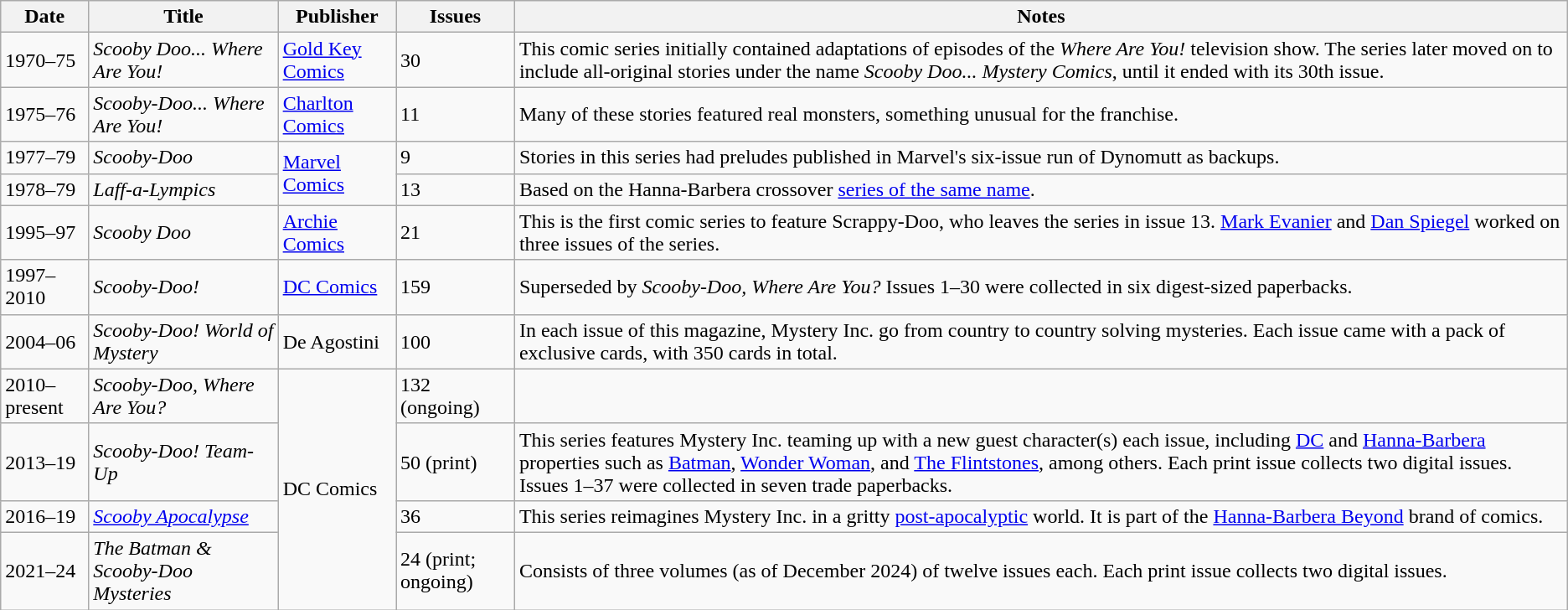<table class="wikitable sortable">
<tr>
<th>Date</th>
<th>Title</th>
<th>Publisher</th>
<th>Issues</th>
<th class="unsortable">Notes</th>
</tr>
<tr>
<td>1970–75</td>
<td><em>Scooby Doo... Where Are You!</em></td>
<td><a href='#'>Gold Key Comics</a></td>
<td>30</td>
<td>This comic series initially contained adaptations of episodes of the <em>Where Are You!</em> television show. The series later moved on to include all-original stories under the name <em>Scooby Doo... Mystery Comics</em>, until it ended with its 30th issue.</td>
</tr>
<tr>
<td>1975–76</td>
<td><em>Scooby-Doo... Where Are You!</em></td>
<td><a href='#'>Charlton Comics</a></td>
<td>11</td>
<td>Many of these stories featured real monsters, something unusual for the franchise.</td>
</tr>
<tr>
<td>1977–79</td>
<td><em>Scooby-Doo</em></td>
<td rowspan="2"><a href='#'>Marvel Comics</a></td>
<td>9</td>
<td>Stories in this series had preludes published in Marvel's six-issue run of Dynomutt as backups.</td>
</tr>
<tr>
<td>1978–79</td>
<td><em>Laff-a-Lympics</em></td>
<td>13</td>
<td>Based on the Hanna-Barbera crossover <a href='#'>series of the same name</a>.</td>
</tr>
<tr>
<td>1995–97</td>
<td><em>Scooby Doo</em></td>
<td><a href='#'>Archie Comics</a></td>
<td>21</td>
<td>This is the first comic series to feature Scrappy-Doo, who leaves the series in issue 13. <a href='#'>Mark Evanier</a> and <a href='#'>Dan Spiegel</a> worked on three issues of the series.</td>
</tr>
<tr>
<td>1997–2010</td>
<td><em>Scooby-Doo!</em></td>
<td><a href='#'>DC Comics</a></td>
<td>159</td>
<td>Superseded by <em>Scooby-Doo, Where Are You?</em> Issues 1–30 were collected in six digest-sized paperbacks.</td>
</tr>
<tr>
<td>2004–06</td>
<td><em>Scooby-Doo! World of Mystery</em></td>
<td>De Agostini</td>
<td>100</td>
<td>In each issue of this magazine, Mystery Inc. go from country to country solving mysteries. Each issue came with a pack of exclusive cards, with 350 cards in total.</td>
</tr>
<tr>
<td>2010–present</td>
<td><em>Scooby-Doo, Where Are You?</em></td>
<td rowspan=4>DC Comics</td>
<td>132 (ongoing)</td>
<td></td>
</tr>
<tr>
<td>2013–19</td>
<td><em>Scooby-Doo! Team-Up</em></td>
<td>50 (print)</td>
<td>This series features Mystery Inc. teaming up with a new guest character(s) each issue, including <a href='#'>DC</a> and <a href='#'>Hanna-Barbera</a> properties such as <a href='#'>Batman</a>, <a href='#'>Wonder Woman</a>, and <a href='#'>The Flintstones</a>, among others. Each print issue collects two digital issues. Issues 1–37 were collected in seven trade paperbacks.</td>
</tr>
<tr>
<td>2016–19</td>
<td><em><a href='#'>Scooby Apocalypse</a></em></td>
<td>36</td>
<td>This series reimagines Mystery Inc. in a gritty <a href='#'>post-apocalyptic</a> world. It is part of the <a href='#'>Hanna-Barbera Beyond</a> brand of comics.</td>
</tr>
<tr>
<td>2021–24</td>
<td><em>The Batman & Scooby-Doo Mysteries</em></td>
<td>24 (print; ongoing)</td>
<td>Consists of three volumes (as of December 2024) of twelve issues each. Each print issue collects two digital issues.</td>
</tr>
</table>
